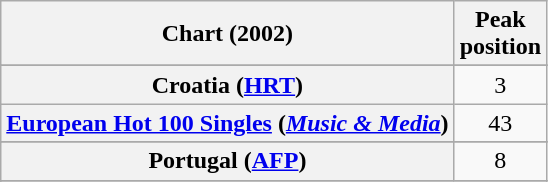<table class="wikitable sortable plainrowheaders">
<tr>
<th>Chart (2002)</th>
<th>Peak<br>position</th>
</tr>
<tr>
</tr>
<tr>
</tr>
<tr>
</tr>
<tr>
</tr>
<tr>
<th scope="row">Croatia (<a href='#'>HRT</a>)</th>
<td align="center">3</td>
</tr>
<tr>
<th scope="row"><a href='#'>European Hot 100 Singles</a> (<em><a href='#'>Music & Media</a></em>)</th>
<td align="center">43</td>
</tr>
<tr>
</tr>
<tr>
</tr>
<tr>
</tr>
<tr>
</tr>
<tr>
</tr>
<tr>
</tr>
<tr>
</tr>
<tr>
<th scope="row">Portugal (<a href='#'>AFP</a>)</th>
<td align="center">8</td>
</tr>
<tr>
</tr>
<tr>
</tr>
<tr>
</tr>
</table>
